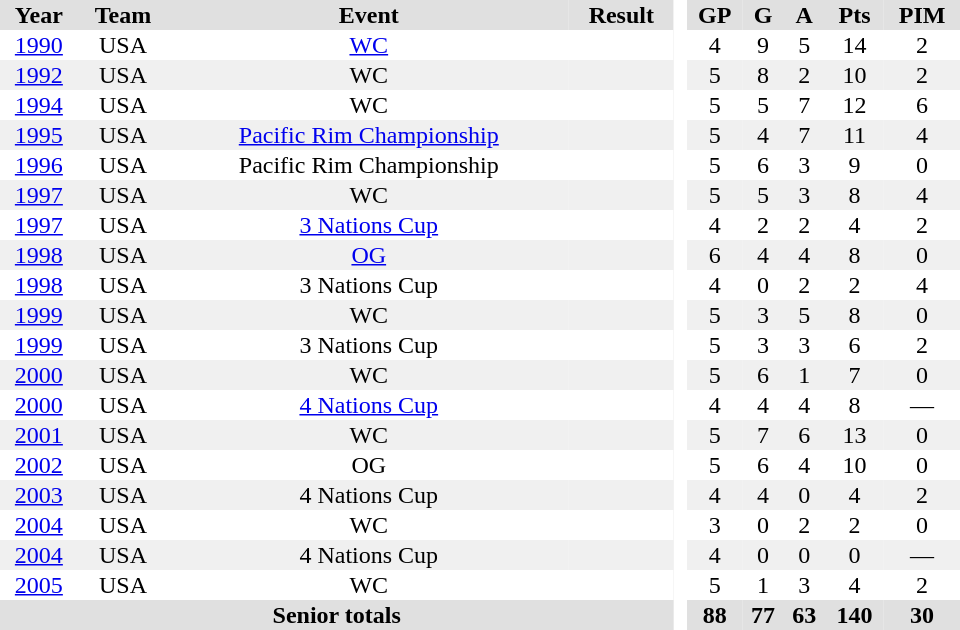<table border="0" cellpadding="1" cellspacing="0" style="text-align:center; width:40em">
<tr ALIGN="centre" bgcolor="#e0e0e0">
<th>Year</th>
<th>Team</th>
<th>Event</th>
<th>Result</th>
<th rowspan="99" bgcolor="#ffffff"> </th>
<th>GP</th>
<th>G</th>
<th>A</th>
<th>Pts</th>
<th>PIM</th>
</tr>
<tr>
<td><a href='#'>1990</a></td>
<td>USA</td>
<td><a href='#'>WC</a></td>
<td></td>
<td>4</td>
<td>9</td>
<td>5</td>
<td>14</td>
<td>2</td>
</tr>
<tr style="background:#f0f0f0;">
<td><a href='#'>1992</a></td>
<td>USA</td>
<td>WC</td>
<td></td>
<td>5</td>
<td>8</td>
<td>2</td>
<td>10</td>
<td>2</td>
</tr>
<tr>
<td><a href='#'>1994</a></td>
<td>USA</td>
<td>WC</td>
<td></td>
<td>5</td>
<td>5</td>
<td>7</td>
<td>12</td>
<td>6</td>
</tr>
<tr style="background:#f0f0f0;">
<td><a href='#'>1995</a></td>
<td>USA</td>
<td><a href='#'>Pacific Rim Championship</a></td>
<td></td>
<td>5</td>
<td>4</td>
<td>7</td>
<td>11</td>
<td>4</td>
</tr>
<tr>
<td><a href='#'>1996</a></td>
<td>USA</td>
<td>Pacific Rim Championship</td>
<td></td>
<td>5</td>
<td>6</td>
<td>3</td>
<td>9</td>
<td>0</td>
</tr>
<tr style="background:#f0f0f0;">
<td><a href='#'>1997</a></td>
<td>USA</td>
<td>WC</td>
<td></td>
<td>5</td>
<td>5</td>
<td>3</td>
<td>8</td>
<td>4</td>
</tr>
<tr>
<td><a href='#'>1997</a></td>
<td>USA</td>
<td><a href='#'>3 Nations Cup</a></td>
<td></td>
<td>4</td>
<td>2</td>
<td>2</td>
<td>4</td>
<td>2</td>
</tr>
<tr style="background:#f0f0f0;">
<td><a href='#'>1998</a></td>
<td>USA</td>
<td><a href='#'>OG</a></td>
<td></td>
<td>6</td>
<td>4</td>
<td>4</td>
<td>8</td>
<td>0</td>
</tr>
<tr>
<td><a href='#'>1998</a></td>
<td>USA</td>
<td>3 Nations Cup</td>
<td></td>
<td>4</td>
<td>0</td>
<td>2</td>
<td>2</td>
<td>4</td>
</tr>
<tr style="background:#f0f0f0;">
<td><a href='#'>1999</a></td>
<td>USA</td>
<td>WC</td>
<td></td>
<td>5</td>
<td>3</td>
<td>5</td>
<td>8</td>
<td>0</td>
</tr>
<tr>
<td><a href='#'>1999</a></td>
<td>USA</td>
<td>3 Nations Cup</td>
<td></td>
<td>5</td>
<td>3</td>
<td>3</td>
<td>6</td>
<td>2</td>
</tr>
<tr style="background:#f0f0f0;">
<td><a href='#'>2000</a></td>
<td>USA</td>
<td>WC</td>
<td></td>
<td>5</td>
<td>6</td>
<td>1</td>
<td>7</td>
<td>0</td>
</tr>
<tr>
<td><a href='#'>2000</a></td>
<td>USA</td>
<td><a href='#'>4 Nations Cup</a></td>
<td></td>
<td>4</td>
<td>4</td>
<td>4</td>
<td>8</td>
<td>—</td>
</tr>
<tr style="background:#f0f0f0;">
<td><a href='#'>2001</a></td>
<td>USA</td>
<td>WC</td>
<td></td>
<td>5</td>
<td>7</td>
<td>6</td>
<td>13</td>
<td>0</td>
</tr>
<tr>
<td><a href='#'>2002</a></td>
<td>USA</td>
<td>OG</td>
<td></td>
<td>5</td>
<td>6</td>
<td>4</td>
<td>10</td>
<td>0</td>
</tr>
<tr style="background:#f0f0f0;">
<td><a href='#'>2003</a></td>
<td>USA</td>
<td>4 Nations Cup</td>
<td></td>
<td>4</td>
<td>4</td>
<td>0</td>
<td>4</td>
<td>2</td>
</tr>
<tr>
<td><a href='#'>2004</a></td>
<td>USA</td>
<td>WC</td>
<td></td>
<td>3</td>
<td>0</td>
<td>2</td>
<td>2</td>
<td>0</td>
</tr>
<tr style="background:#f0f0f0;">
<td><a href='#'>2004</a></td>
<td>USA</td>
<td>4 Nations Cup</td>
<td></td>
<td>4</td>
<td>0</td>
<td>0</td>
<td>0</td>
<td>—</td>
</tr>
<tr>
<td><a href='#'>2005</a></td>
<td>USA</td>
<td>WC</td>
<td></td>
<td>5</td>
<td>1</td>
<td>3</td>
<td>4</td>
<td>2</td>
</tr>
<tr style="background:#e0e0e0;">
<th colspan=4>Senior totals</th>
<th>88</th>
<th>77</th>
<th>63</th>
<th>140</th>
<th>30</th>
</tr>
</table>
